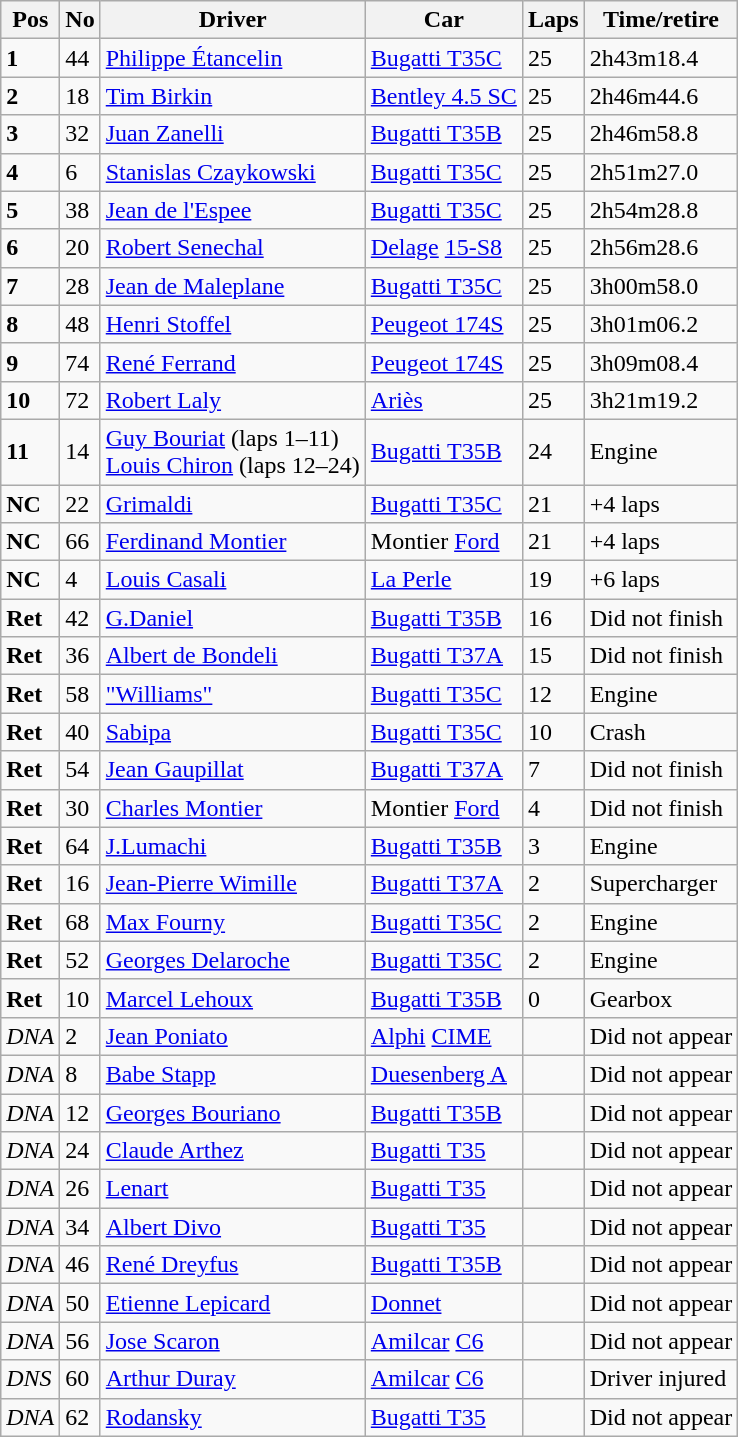<table class="wikitable">
<tr>
<th>Pos</th>
<th>No</th>
<th>Driver</th>
<th>Car</th>
<th>Laps</th>
<th>Time/retire</th>
</tr>
<tr>
<td><strong>1</strong></td>
<td>44</td>
<td> <a href='#'>Philippe Étancelin</a></td>
<td><a href='#'>Bugatti T35C</a></td>
<td>25</td>
<td>2h43m18.4</td>
</tr>
<tr>
<td><strong>2</strong></td>
<td>18</td>
<td> <a href='#'>Tim Birkin</a></td>
<td><a href='#'>Bentley 4.5 SC</a></td>
<td>25</td>
<td>2h46m44.6</td>
</tr>
<tr>
<td><strong>3</strong></td>
<td>32</td>
<td> <a href='#'>Juan Zanelli</a></td>
<td><a href='#'>Bugatti T35B</a></td>
<td>25</td>
<td>2h46m58.8</td>
</tr>
<tr>
<td><strong>4</strong></td>
<td>6</td>
<td> <a href='#'>Stanislas Czaykowski</a></td>
<td><a href='#'>Bugatti T35C</a></td>
<td>25</td>
<td>2h51m27.0</td>
</tr>
<tr>
<td><strong>5</strong></td>
<td>38</td>
<td> <a href='#'>Jean de l'Espee</a></td>
<td><a href='#'>Bugatti T35C</a></td>
<td>25</td>
<td>2h54m28.8</td>
</tr>
<tr>
<td><strong>6</strong></td>
<td>20</td>
<td> <a href='#'>Robert Senechal</a></td>
<td><a href='#'>Delage</a> <a href='#'>15-S8</a></td>
<td>25</td>
<td>2h56m28.6</td>
</tr>
<tr>
<td><strong>7</strong></td>
<td>28</td>
<td> <a href='#'>Jean de Maleplane</a></td>
<td><a href='#'>Bugatti T35C</a></td>
<td>25</td>
<td>3h00m58.0</td>
</tr>
<tr>
<td><strong>8</strong></td>
<td>48</td>
<td> <a href='#'>Henri Stoffel</a></td>
<td><a href='#'>Peugeot 174S</a></td>
<td>25</td>
<td>3h01m06.2</td>
</tr>
<tr>
<td><strong>9</strong></td>
<td>74</td>
<td> <a href='#'>René Ferrand</a></td>
<td><a href='#'>Peugeot 174S</a></td>
<td>25</td>
<td>3h09m08.4</td>
</tr>
<tr>
<td><strong>10</strong></td>
<td>72</td>
<td> <a href='#'>Robert Laly</a></td>
<td><a href='#'>Ariès</a></td>
<td>25</td>
<td>3h21m19.2</td>
</tr>
<tr>
<td><strong>11</strong></td>
<td>14</td>
<td> <a href='#'>Guy Bouriat</a> (laps 1–11) <br>  <a href='#'>Louis Chiron</a> (laps 12–24)</td>
<td><a href='#'>Bugatti T35B</a></td>
<td>24</td>
<td>Engine</td>
</tr>
<tr>
<td><strong>NC</strong></td>
<td>22</td>
<td> <a href='#'>Grimaldi</a></td>
<td><a href='#'>Bugatti T35C</a></td>
<td>21</td>
<td>+4 laps</td>
</tr>
<tr>
<td><strong>NC</strong></td>
<td>66</td>
<td> <a href='#'>Ferdinand Montier</a></td>
<td>Montier <a href='#'>Ford</a></td>
<td>21</td>
<td>+4 laps</td>
</tr>
<tr>
<td><strong>NC</strong></td>
<td>4</td>
<td> <a href='#'>Louis Casali</a></td>
<td><a href='#'>La Perle</a></td>
<td>19</td>
<td>+6 laps</td>
</tr>
<tr>
<td><strong>Ret</strong></td>
<td>42</td>
<td> <a href='#'>G.Daniel</a></td>
<td><a href='#'>Bugatti T35B</a></td>
<td>16</td>
<td>Did not finish</td>
</tr>
<tr>
<td><strong>Ret</strong></td>
<td>36</td>
<td> <a href='#'>Albert de Bondeli</a></td>
<td><a href='#'>Bugatti T37A</a></td>
<td>15</td>
<td>Did not finish</td>
</tr>
<tr>
<td><strong>Ret</strong></td>
<td>58</td>
<td> <a href='#'>"Williams"</a></td>
<td><a href='#'>Bugatti T35C</a></td>
<td>12</td>
<td>Engine</td>
</tr>
<tr>
<td><strong>Ret</strong></td>
<td>40</td>
<td> <a href='#'>Sabipa</a></td>
<td><a href='#'>Bugatti T35C</a></td>
<td>10</td>
<td>Crash</td>
</tr>
<tr>
<td><strong>Ret</strong></td>
<td>54</td>
<td> <a href='#'>Jean Gaupillat</a></td>
<td><a href='#'>Bugatti T37A</a></td>
<td>7</td>
<td>Did not finish</td>
</tr>
<tr>
<td><strong>Ret</strong></td>
<td>30</td>
<td> <a href='#'>Charles Montier</a></td>
<td>Montier <a href='#'>Ford</a></td>
<td>4</td>
<td>Did not finish</td>
</tr>
<tr>
<td><strong>Ret</strong></td>
<td>64</td>
<td> <a href='#'>J.Lumachi</a></td>
<td><a href='#'>Bugatti T35B</a></td>
<td>3</td>
<td>Engine</td>
</tr>
<tr>
<td><strong>Ret</strong></td>
<td>16</td>
<td> <a href='#'>Jean-Pierre Wimille</a></td>
<td><a href='#'>Bugatti T37A</a></td>
<td>2</td>
<td>Supercharger</td>
</tr>
<tr>
<td><strong>Ret</strong></td>
<td>68</td>
<td> <a href='#'>Max Fourny</a></td>
<td><a href='#'>Bugatti T35C</a></td>
<td>2</td>
<td>Engine</td>
</tr>
<tr>
<td><strong>Ret</strong></td>
<td>52</td>
<td> <a href='#'>Georges Delaroche</a></td>
<td><a href='#'>Bugatti T35C</a></td>
<td>2</td>
<td>Engine</td>
</tr>
<tr>
<td><strong>Ret</strong></td>
<td>10</td>
<td> <a href='#'>Marcel Lehoux</a></td>
<td><a href='#'>Bugatti T35B</a></td>
<td>0</td>
<td>Gearbox</td>
</tr>
<tr>
<td><em>DNA</em></td>
<td>2</td>
<td> <a href='#'>Jean Poniato</a></td>
<td><a href='#'>Alphi</a> <a href='#'>CIME</a></td>
<td></td>
<td>Did not appear</td>
</tr>
<tr>
<td><em>DNA</em></td>
<td>8</td>
<td> <a href='#'>Babe Stapp</a></td>
<td><a href='#'>Duesenberg A</a></td>
<td></td>
<td>Did not appear</td>
</tr>
<tr>
<td><em>DNA</em></td>
<td>12</td>
<td> <a href='#'>Georges Bouriano</a></td>
<td><a href='#'>Bugatti T35B</a></td>
<td></td>
<td>Did not appear</td>
</tr>
<tr>
<td><em>DNA</em></td>
<td>24</td>
<td> <a href='#'>Claude Arthez</a></td>
<td><a href='#'>Bugatti T35</a></td>
<td></td>
<td>Did not appear</td>
</tr>
<tr>
<td><em>DNA</em></td>
<td>26</td>
<td> <a href='#'>Lenart</a></td>
<td><a href='#'>Bugatti T35</a></td>
<td></td>
<td>Did not appear</td>
</tr>
<tr>
<td><em>DNA</em></td>
<td>34</td>
<td> <a href='#'>Albert Divo</a></td>
<td><a href='#'>Bugatti T35</a></td>
<td></td>
<td>Did not appear</td>
</tr>
<tr>
<td><em>DNA</em></td>
<td>46</td>
<td> <a href='#'>René Dreyfus</a></td>
<td><a href='#'>Bugatti T35B</a></td>
<td></td>
<td>Did not appear</td>
</tr>
<tr>
<td><em>DNA</em></td>
<td>50</td>
<td> <a href='#'>Etienne Lepicard</a></td>
<td><a href='#'>Donnet</a></td>
<td></td>
<td>Did not appear</td>
</tr>
<tr>
<td><em>DNA</em></td>
<td>56</td>
<td> <a href='#'>Jose Scaron</a></td>
<td><a href='#'>Amilcar</a> <a href='#'>C6</a></td>
<td></td>
<td>Did not appear</td>
</tr>
<tr>
<td><em>DNS</em></td>
<td>60</td>
<td> <a href='#'>Arthur Duray</a></td>
<td><a href='#'>Amilcar</a> <a href='#'>C6</a></td>
<td></td>
<td>Driver injured</td>
</tr>
<tr>
<td><em>DNA</em></td>
<td>62</td>
<td> <a href='#'>Rodansky</a></td>
<td><a href='#'>Bugatti T35</a></td>
<td></td>
<td>Did not appear</td>
</tr>
</table>
